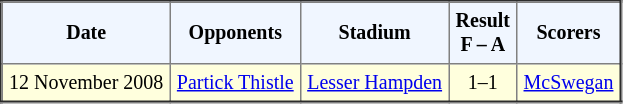<table border="2" cellpadding="4" style="border-collapse:collapse; text-align:center; font-size:smaller;">
<tr style="background:#f0f6ff;">
<th><strong>Date</strong></th>
<th><strong>Opponents</strong></th>
<th><strong>Stadium</strong></th>
<th><strong>Result<br>F – A</strong></th>
<th><strong>Scorers</strong></th>
</tr>
<tr bgcolor="ffffdd">
<td>12 November 2008</td>
<td><a href='#'>Partick Thistle</a></td>
<td><a href='#'>Lesser Hampden</a></td>
<td>1–1</td>
<td><a href='#'>McSwegan</a> </td>
</tr>
</table>
